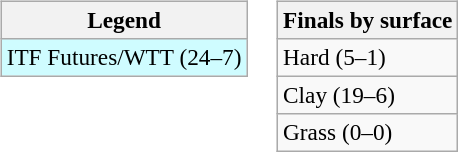<table>
<tr valign=top>
<td><br><table class="wikitable" style=font-size:97%>
<tr>
<th>Legend</th>
</tr>
<tr style="background:#cffcff;">
<td>ITF Futures/WTT (24–7)</td>
</tr>
</table>
</td>
<td><br><table class="wikitable" style=font-size:97%>
<tr>
<th>Finals by surface</th>
</tr>
<tr>
<td>Hard (5–1)</td>
</tr>
<tr>
<td>Clay (19–6)</td>
</tr>
<tr>
<td>Grass (0–0)</td>
</tr>
</table>
</td>
</tr>
</table>
